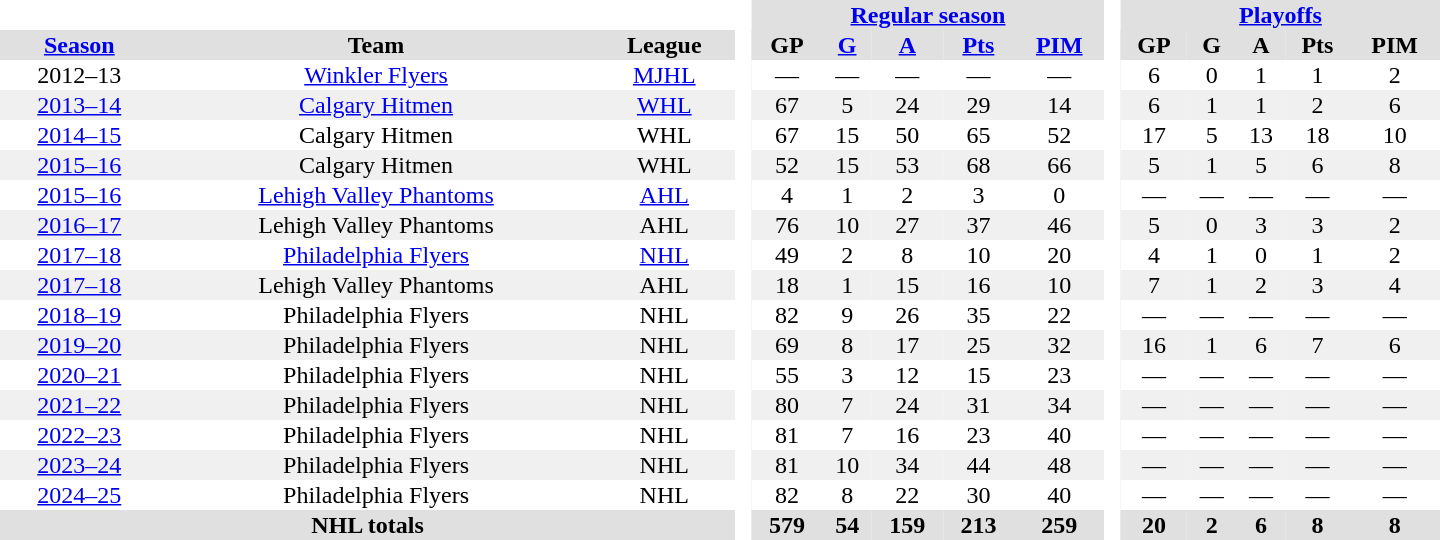<table border="0" cellpadding="1" cellspacing="0" style="text-align:center; width:60em;">
<tr bgcolor="#e0e0e0">
<th colspan="3" bgcolor="#ffffff"> </th>
<th rowspan="99" bgcolor="#ffffff"> </th>
<th colspan="5"><a href='#'>Regular season</a></th>
<th rowspan="99" bgcolor="#ffffff"> </th>
<th colspan="5"><a href='#'>Playoffs</a></th>
</tr>
<tr bgcolor="#e0e0e0">
<th><a href='#'>Season</a></th>
<th>Team</th>
<th>League</th>
<th>GP</th>
<th><a href='#'>G</a></th>
<th><a href='#'>A</a></th>
<th><a href='#'>Pts</a></th>
<th><a href='#'>PIM</a></th>
<th>GP</th>
<th>G</th>
<th>A</th>
<th>Pts</th>
<th>PIM</th>
</tr>
<tr>
<td>2012–13</td>
<td><a href='#'>Winkler Flyers</a></td>
<td><a href='#'>MJHL</a></td>
<td>—</td>
<td>—</td>
<td>—</td>
<td>—</td>
<td>—</td>
<td>6</td>
<td>0</td>
<td>1</td>
<td>1</td>
<td>2</td>
</tr>
<tr bgcolor="#f0f0f0">
<td><a href='#'>2013–14</a></td>
<td><a href='#'>Calgary Hitmen</a></td>
<td><a href='#'>WHL</a></td>
<td>67</td>
<td>5</td>
<td>24</td>
<td>29</td>
<td>14</td>
<td>6</td>
<td>1</td>
<td>1</td>
<td>2</td>
<td>6</td>
</tr>
<tr>
<td><a href='#'>2014–15</a></td>
<td>Calgary Hitmen</td>
<td>WHL</td>
<td>67</td>
<td>15</td>
<td>50</td>
<td>65</td>
<td>52</td>
<td>17</td>
<td>5</td>
<td>13</td>
<td>18</td>
<td>10</td>
</tr>
<tr bgcolor="#f0f0f0">
<td><a href='#'>2015–16</a></td>
<td>Calgary Hitmen</td>
<td>WHL</td>
<td>52</td>
<td>15</td>
<td>53</td>
<td>68</td>
<td>66</td>
<td>5</td>
<td>1</td>
<td>5</td>
<td>6</td>
<td>8</td>
</tr>
<tr>
<td><a href='#'>2015–16</a></td>
<td><a href='#'>Lehigh Valley Phantoms</a></td>
<td><a href='#'>AHL</a></td>
<td>4</td>
<td>1</td>
<td>2</td>
<td>3</td>
<td>0</td>
<td>—</td>
<td>—</td>
<td>—</td>
<td>—</td>
<td>—</td>
</tr>
<tr bgcolor="#f0f0f0">
<td><a href='#'>2016–17</a></td>
<td>Lehigh Valley Phantoms</td>
<td>AHL</td>
<td>76</td>
<td>10</td>
<td>27</td>
<td>37</td>
<td>46</td>
<td>5</td>
<td>0</td>
<td>3</td>
<td>3</td>
<td>2</td>
</tr>
<tr>
<td><a href='#'>2017–18</a></td>
<td><a href='#'>Philadelphia Flyers</a></td>
<td><a href='#'>NHL</a></td>
<td>49</td>
<td>2</td>
<td>8</td>
<td>10</td>
<td>20</td>
<td>4</td>
<td>1</td>
<td>0</td>
<td>1</td>
<td>2</td>
</tr>
<tr bgcolor="#f0f0f0">
<td><a href='#'>2017–18</a></td>
<td>Lehigh Valley Phantoms</td>
<td>AHL</td>
<td>18</td>
<td>1</td>
<td>15</td>
<td>16</td>
<td>10</td>
<td>7</td>
<td>1</td>
<td>2</td>
<td>3</td>
<td>4</td>
</tr>
<tr>
<td><a href='#'>2018–19</a></td>
<td>Philadelphia Flyers</td>
<td>NHL</td>
<td>82</td>
<td>9</td>
<td>26</td>
<td>35</td>
<td>22</td>
<td>—</td>
<td>—</td>
<td>—</td>
<td>—</td>
<td>—</td>
</tr>
<tr bgcolor="#f0f0f0">
<td><a href='#'>2019–20</a></td>
<td>Philadelphia Flyers</td>
<td>NHL</td>
<td>69</td>
<td>8</td>
<td>17</td>
<td>25</td>
<td>32</td>
<td>16</td>
<td>1</td>
<td>6</td>
<td>7</td>
<td>6</td>
</tr>
<tr>
<td><a href='#'>2020–21</a></td>
<td>Philadelphia Flyers</td>
<td>NHL</td>
<td>55</td>
<td>3</td>
<td>12</td>
<td>15</td>
<td>23</td>
<td>—</td>
<td>—</td>
<td>—</td>
<td>—</td>
<td>—</td>
</tr>
<tr bgcolor="#f0f0f0">
<td><a href='#'>2021–22</a></td>
<td>Philadelphia Flyers</td>
<td>NHL</td>
<td>80</td>
<td>7</td>
<td>24</td>
<td>31</td>
<td>34</td>
<td>—</td>
<td>—</td>
<td>—</td>
<td>—</td>
<td>—</td>
</tr>
<tr>
<td><a href='#'>2022–23</a></td>
<td>Philadelphia Flyers</td>
<td>NHL</td>
<td>81</td>
<td>7</td>
<td>16</td>
<td>23</td>
<td>40</td>
<td>—</td>
<td>—</td>
<td>—</td>
<td>—</td>
<td>—</td>
</tr>
<tr bgcolor="#f0f0f0">
<td><a href='#'>2023–24</a></td>
<td>Philadelphia Flyers</td>
<td>NHL</td>
<td>81</td>
<td>10</td>
<td>34</td>
<td>44</td>
<td>48</td>
<td>—</td>
<td>—</td>
<td>—</td>
<td>—</td>
<td>—</td>
</tr>
<tr>
<td><a href='#'>2024–25</a></td>
<td>Philadelphia Flyers</td>
<td>NHL</td>
<td>82</td>
<td>8</td>
<td>22</td>
<td>30</td>
<td>40</td>
<td>—</td>
<td>—</td>
<td>—</td>
<td>—</td>
<td>—</td>
</tr>
<tr bgcolor="#e0e0e0">
<th colspan="3">NHL totals</th>
<th>579</th>
<th>54</th>
<th>159</th>
<th>213</th>
<th>259</th>
<th>20</th>
<th>2</th>
<th>6</th>
<th>8</th>
<th>8</th>
</tr>
</table>
